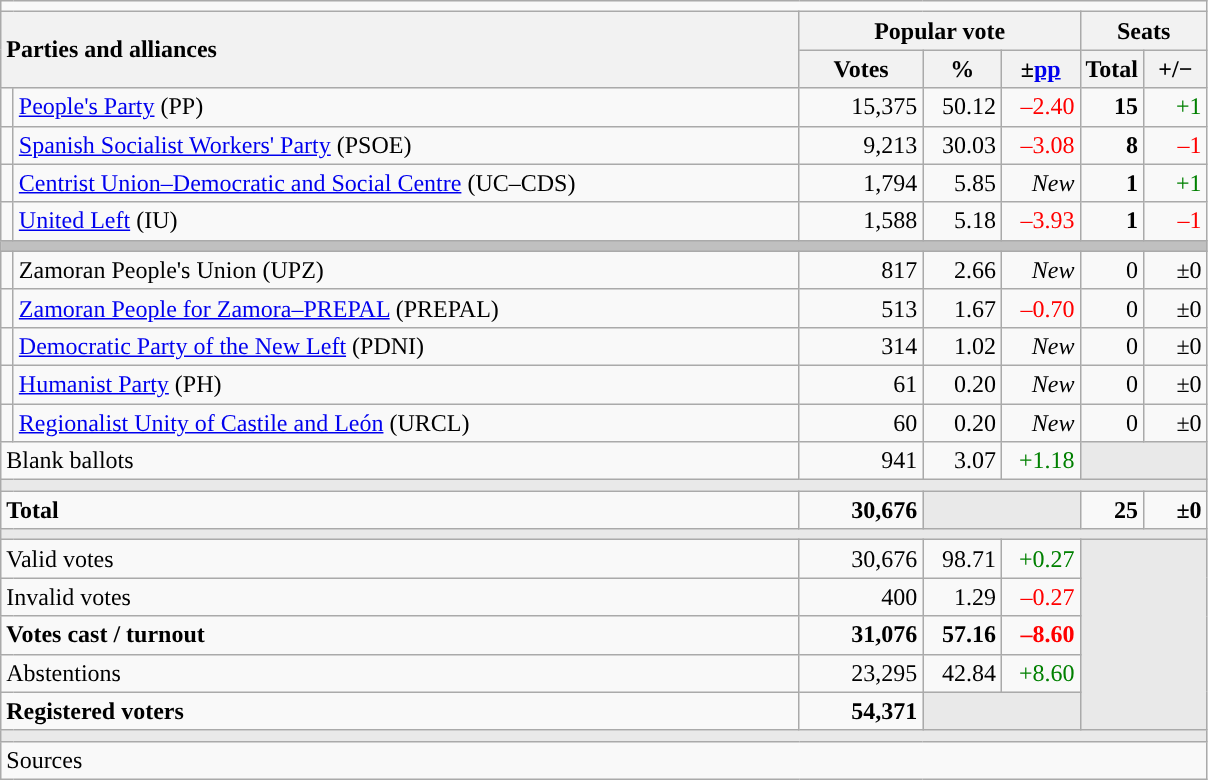<table class="wikitable" style="text-align:right;">
<tr>
<td colspan="7"></td>
</tr>
<tr>
<th style="text-align:left;" rowspan="2" colspan="2" width="525">Parties and alliances</th>
<th colspan="3">Popular vote</th>
<th colspan="2">Seats</th>
</tr>
<tr>
<th width="75">Votes</th>
<th width="45">%</th>
<th width="45">±<a href='#'>pp</a></th>
<th width="35">Total</th>
<th width="35">+/−</th>
</tr>
<tr>
<td width="1" style="color:inherit;background:"></td>
<td align="left"><a href='#'>People's Party</a> (PP)</td>
<td>15,375</td>
<td>50.12</td>
<td style="color:red;">–2.40</td>
<td><strong>15</strong></td>
<td style="color:green;">+1</td>
</tr>
<tr>
<td style="color:inherit;background:"></td>
<td align="left"><a href='#'>Spanish Socialist Workers' Party</a> (PSOE)</td>
<td>9,213</td>
<td>30.03</td>
<td style="color:red;">–3.08</td>
<td><strong>8</strong></td>
<td style="color:red;">–1</td>
</tr>
<tr>
<td style="color:inherit;background:"></td>
<td align="left"><a href='#'>Centrist Union–Democratic and Social Centre</a> (UC–CDS)</td>
<td>1,794</td>
<td>5.85</td>
<td><em>New</em></td>
<td><strong>1</strong></td>
<td style="color:green;">+1</td>
</tr>
<tr>
<td style="color:inherit;background:"></td>
<td align="left"><a href='#'>United Left</a> (IU)</td>
<td>1,588</td>
<td>5.18</td>
<td style="color:red;">–3.93</td>
<td><strong>1</strong></td>
<td style="color:red;">–1</td>
</tr>
<tr>
<td colspan="7" bgcolor="#C0C0C0"></td>
</tr>
<tr>
<td style="color:inherit;background:"></td>
<td align="left">Zamoran People's Union (UPZ)</td>
<td>817</td>
<td>2.66</td>
<td><em>New</em></td>
<td>0</td>
<td>±0</td>
</tr>
<tr>
<td style="color:inherit;background:"></td>
<td align="left"><a href='#'>Zamoran People for Zamora–PREPAL</a> (PREPAL)</td>
<td>513</td>
<td>1.67</td>
<td style="color:red;">–0.70</td>
<td>0</td>
<td>±0</td>
</tr>
<tr>
<td style="color:inherit;background:"></td>
<td align="left"><a href='#'>Democratic Party of the New Left</a> (PDNI)</td>
<td>314</td>
<td>1.02</td>
<td><em>New</em></td>
<td>0</td>
<td>±0</td>
</tr>
<tr>
<td style="color:inherit;background:"></td>
<td align="left"><a href='#'>Humanist Party</a> (PH)</td>
<td>61</td>
<td>0.20</td>
<td><em>New</em></td>
<td>0</td>
<td>±0</td>
</tr>
<tr>
<td style="color:inherit;background:"></td>
<td align="left"><a href='#'>Regionalist Unity of Castile and León</a> (URCL)</td>
<td>60</td>
<td>0.20</td>
<td><em>New</em></td>
<td>0</td>
<td>±0</td>
</tr>
<tr>
<td align="left" colspan="2">Blank ballots</td>
<td>941</td>
<td>3.07</td>
<td style="color:green;">+1.18</td>
<td bgcolor="#E9E9E9" colspan="2"></td>
</tr>
<tr>
<td colspan="7" bgcolor="#E9E9E9"></td>
</tr>
<tr style="font-weight:bold;">
<td align="left" colspan="2">Total</td>
<td>30,676</td>
<td bgcolor="#E9E9E9" colspan="2"></td>
<td>25</td>
<td>±0</td>
</tr>
<tr>
<td colspan="7" bgcolor="#E9E9E9"></td>
</tr>
<tr>
<td align="left" colspan="2">Valid votes</td>
<td>30,676</td>
<td>98.71</td>
<td style="color:green;">+0.27</td>
<td bgcolor="#E9E9E9" colspan="2" rowspan="5"></td>
</tr>
<tr>
<td align="left" colspan="2">Invalid votes</td>
<td>400</td>
<td>1.29</td>
<td style="color:red;">–0.27</td>
</tr>
<tr style="font-weight:bold;">
<td align="left" colspan="2">Votes cast / turnout</td>
<td>31,076</td>
<td>57.16</td>
<td style="color:red;">–8.60</td>
</tr>
<tr>
<td align="left" colspan="2">Abstentions</td>
<td>23,295</td>
<td>42.84</td>
<td style="color:green;">+8.60</td>
</tr>
<tr style="font-weight:bold;">
<td align="left" colspan="2">Registered voters</td>
<td>54,371</td>
<td bgcolor="#E9E9E9" colspan="2"></td>
</tr>
<tr>
<td colspan="7" bgcolor="#E9E9E9"></td>
</tr>
<tr>
<td align="left" colspan="7">Sources</td>
</tr>
</table>
